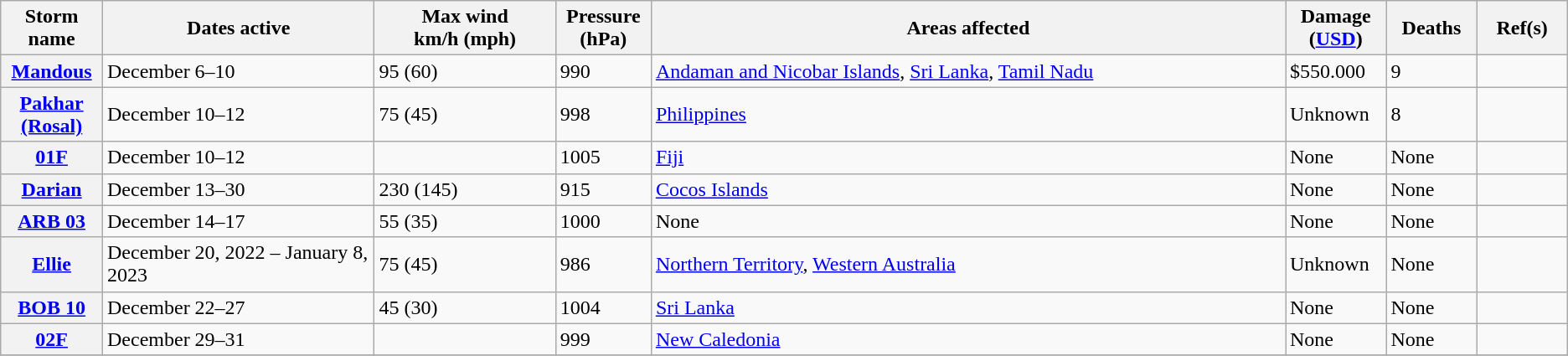<table class="wikitable sortable">
<tr>
<th width="5%">Storm name</th>
<th width="15%">Dates active</th>
<th width="10%">Max wind<br>km/h (mph)</th>
<th width="5%">Pressure<br>(hPa)</th>
<th width="35%">Areas affected</th>
<th width="5%">Damage<br>(<a href='#'>USD</a>)</th>
<th width="5%">Deaths</th>
<th width="5%">Ref(s)</th>
</tr>
<tr>
<th><a href='#'>Mandous</a></th>
<td>December 6–10</td>
<td>95 (60)</td>
<td>990</td>
<td><a href='#'>Andaman and Nicobar Islands</a>, <a href='#'>Sri Lanka</a>, <a href='#'>Tamil Nadu</a></td>
<td>$550.000</td>
<td>9</td>
<td></td>
</tr>
<tr>
<th><a href='#'>Pakhar (Rosal)</a></th>
<td>December 10–12</td>
<td>75 (45)</td>
<td>998</td>
<td><a href='#'>Philippines</a></td>
<td>Unknown</td>
<td>8</td>
<td></td>
</tr>
<tr>
<th><a href='#'>01F</a></th>
<td>December 10–12</td>
<td></td>
<td>1005</td>
<td><a href='#'>Fiji</a></td>
<td>None</td>
<td>None</td>
<td></td>
</tr>
<tr>
<th><a href='#'>Darian</a></th>
<td>December 13–30</td>
<td>230 (145)</td>
<td>915</td>
<td><a href='#'>Cocos Islands</a></td>
<td>None</td>
<td>None</td>
<td></td>
</tr>
<tr>
<th><a href='#'>ARB 03</a></th>
<td>December 14–17</td>
<td>55 (35)</td>
<td>1000</td>
<td>None</td>
<td>None</td>
<td>None</td>
<td></td>
</tr>
<tr>
<th><a href='#'>Ellie</a></th>
<td>December 20, 2022 – January 8, 2023</td>
<td>75 (45)</td>
<td>986</td>
<td><a href='#'>Northern Territory</a>, <a href='#'>Western Australia</a></td>
<td>Unknown</td>
<td>None</td>
<td></td>
</tr>
<tr>
<th><a href='#'>BOB 10</a></th>
<td>December 22–27</td>
<td>45 (30)</td>
<td>1004</td>
<td><a href='#'>Sri Lanka</a></td>
<td>None</td>
<td>None</td>
<td></td>
</tr>
<tr>
<th><a href='#'>02F</a></th>
<td>December 29–31</td>
<td></td>
<td>999</td>
<td><a href='#'>New Caledonia</a></td>
<td>None</td>
<td>None</td>
<td></td>
</tr>
<tr>
</tr>
</table>
